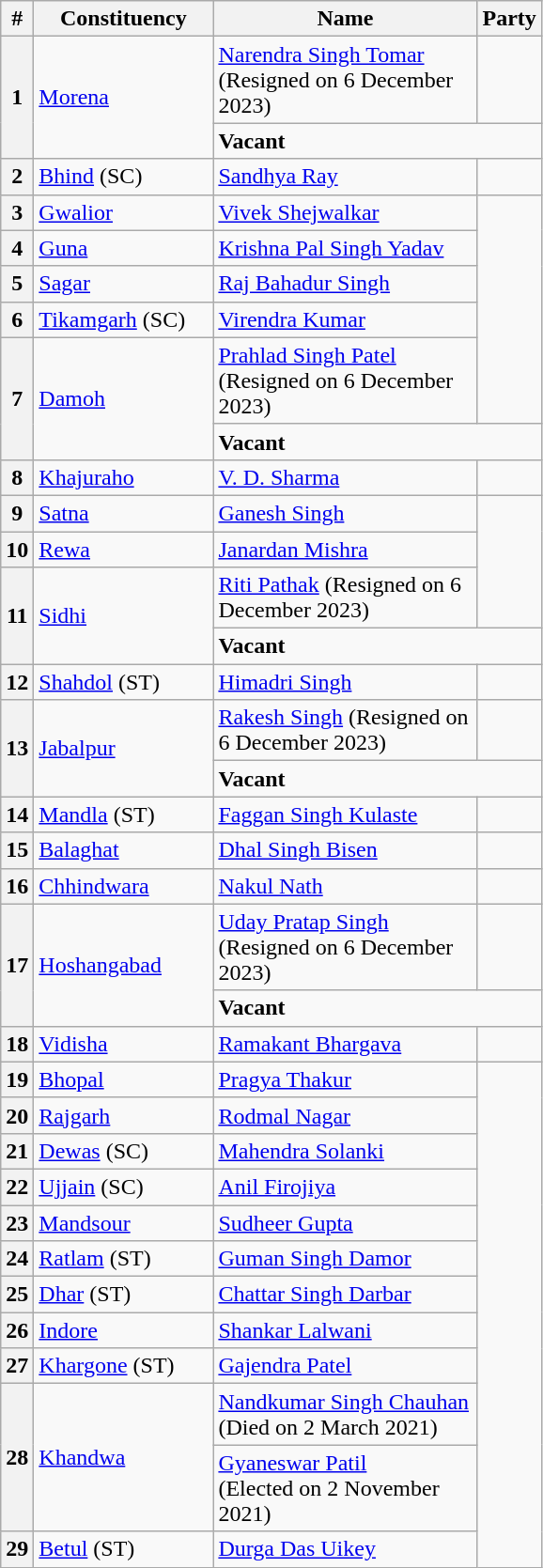<table class="wikitable sortable">
<tr>
<th>#</th>
<th style="width:120px">Constituency</th>
<th style="width:180px">Name</th>
<th colspan=2>Party</th>
</tr>
<tr>
<th rowspan="2">1</th>
<td rowspan="2"><a href='#'>Morena</a></td>
<td><a href='#'>Narendra Singh Tomar</a> (Resigned on 6 December 2023)</td>
<td></td>
</tr>
<tr>
<td colspan="3"><strong>Vacant</strong></td>
</tr>
<tr>
<th>2</th>
<td><a href='#'>Bhind</a> (SC)</td>
<td><a href='#'>Sandhya Ray</a></td>
<td></td>
</tr>
<tr>
<th>3</th>
<td><a href='#'>Gwalior</a></td>
<td><a href='#'>Vivek Shejwalkar</a></td>
</tr>
<tr>
<th>4</th>
<td><a href='#'>Guna</a></td>
<td><a href='#'>Krishna Pal Singh Yadav</a></td>
</tr>
<tr>
<th>5</th>
<td><a href='#'>Sagar</a></td>
<td><a href='#'>Raj Bahadur Singh</a></td>
</tr>
<tr>
<th>6</th>
<td><a href='#'>Tikamgarh</a> (SC)</td>
<td><a href='#'>Virendra Kumar</a></td>
</tr>
<tr>
<th rowspan="2">7</th>
<td rowspan="2"><a href='#'>Damoh</a></td>
<td><a href='#'>Prahlad Singh Patel</a> (Resigned on 6 December 2023)</td>
</tr>
<tr>
<td colspan="3"><strong>Vacant</strong></td>
</tr>
<tr>
<th>8</th>
<td><a href='#'>Khajuraho</a></td>
<td><a href='#'>V. D. Sharma</a></td>
<td></td>
</tr>
<tr>
<th>9</th>
<td><a href='#'>Satna</a></td>
<td><a href='#'>Ganesh Singh</a></td>
</tr>
<tr>
<th>10</th>
<td><a href='#'>Rewa</a></td>
<td><a href='#'>Janardan Mishra</a></td>
</tr>
<tr>
<th rowspan="2">11</th>
<td rowspan="2"><a href='#'>Sidhi</a></td>
<td><a href='#'>Riti Pathak</a> (Resigned on 6 December 2023)</td>
</tr>
<tr>
<td colspan="3"><strong>Vacant</strong></td>
</tr>
<tr>
<th>12</th>
<td><a href='#'>Shahdol</a> (ST)</td>
<td><a href='#'>Himadri Singh</a></td>
<td></td>
</tr>
<tr>
<th rowspan="2">13</th>
<td rowspan="2"><a href='#'>Jabalpur</a></td>
<td><a href='#'>Rakesh Singh</a> (Resigned on 6 December 2023)</td>
</tr>
<tr>
<td colspan="3"><strong>Vacant</strong></td>
</tr>
<tr>
<th>14</th>
<td><a href='#'>Mandla</a> (ST)</td>
<td><a href='#'>Faggan Singh Kulaste</a></td>
<td></td>
</tr>
<tr>
<th>15</th>
<td><a href='#'>Balaghat</a></td>
<td><a href='#'>Dhal Singh Bisen</a></td>
</tr>
<tr>
<th>16</th>
<td><a href='#'>Chhindwara</a></td>
<td><a href='#'>Nakul Nath</a></td>
<td></td>
</tr>
<tr>
<th rowspan="2">17</th>
<td rowspan="2"><a href='#'>Hoshangabad</a></td>
<td><a href='#'>Uday Pratap Singh</a> (Resigned on 6 December 2023)</td>
<td></td>
</tr>
<tr>
<td colspan="3"><strong>Vacant</strong></td>
</tr>
<tr>
<th>18</th>
<td><a href='#'>Vidisha</a></td>
<td><a href='#'>Ramakant Bhargava</a></td>
<td></td>
</tr>
<tr>
<th>19</th>
<td><a href='#'>Bhopal</a></td>
<td><a href='#'>Pragya Thakur</a></td>
</tr>
<tr>
<th>20</th>
<td><a href='#'>Rajgarh</a></td>
<td><a href='#'>Rodmal Nagar</a></td>
</tr>
<tr>
<th>21</th>
<td><a href='#'>Dewas</a> (SC)</td>
<td><a href='#'>Mahendra Solanki</a></td>
</tr>
<tr>
<th>22</th>
<td><a href='#'>Ujjain</a> (SC)</td>
<td><a href='#'>Anil Firojiya</a></td>
</tr>
<tr>
<th>23</th>
<td><a href='#'>Mandsour</a></td>
<td><a href='#'>Sudheer Gupta</a></td>
</tr>
<tr>
<th>24</th>
<td><a href='#'>Ratlam</a> (ST)</td>
<td><a href='#'>Guman Singh Damor</a></td>
</tr>
<tr>
<th>25</th>
<td><a href='#'>Dhar</a> (ST)</td>
<td><a href='#'>Chattar Singh Darbar</a></td>
</tr>
<tr>
<th>26</th>
<td><a href='#'>Indore</a></td>
<td><a href='#'>Shankar Lalwani</a></td>
</tr>
<tr>
<th>27</th>
<td><a href='#'>Khargone</a> (ST)</td>
<td><a href='#'>Gajendra Patel</a></td>
</tr>
<tr>
<th rowspan="2">28</th>
<td rowspan="2"><a href='#'>Khandwa</a></td>
<td><a href='#'>Nandkumar Singh Chauhan</a><br>(Died on 2 March 2021)</td>
</tr>
<tr>
<td><a href='#'>Gyaneswar Patil</a><br>(Elected on 2 November 2021)</td>
</tr>
<tr>
<th>29</th>
<td><a href='#'>Betul</a> (ST)</td>
<td><a href='#'>Durga Das Uikey</a></td>
</tr>
</table>
